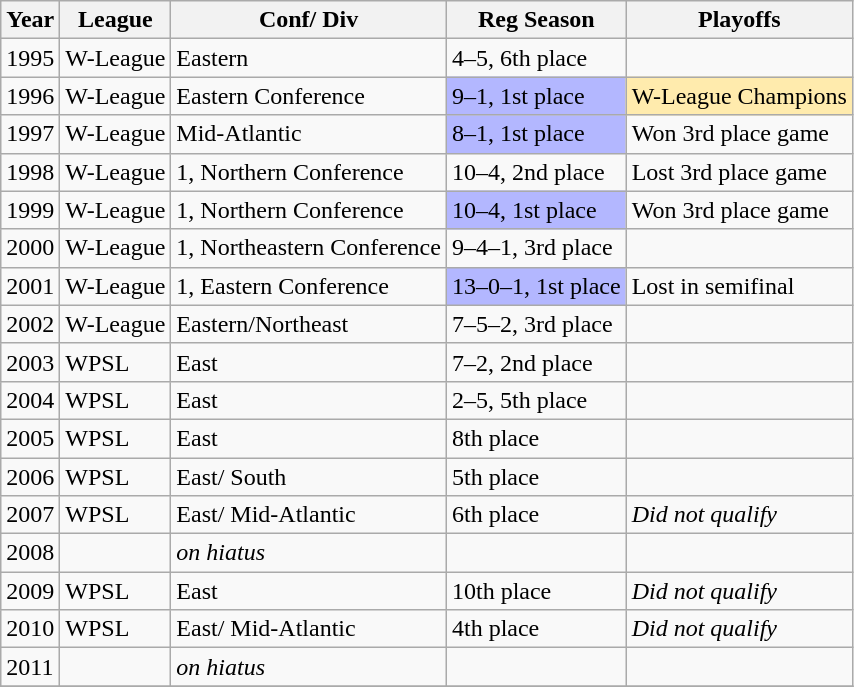<table class="wikitable">
<tr>
<th>Year</th>
<th>League</th>
<th>Conf/ Div</th>
<th>Reg Season</th>
<th>Playoffs</th>
</tr>
<tr>
<td>1995</td>
<td>W-League</td>
<td>Eastern</td>
<td>4–5, 6th place</td>
<td></td>
</tr>
<tr>
<td>1996</td>
<td>W-League</td>
<td>Eastern Conference</td>
<td bgcolor="B3B7FF">9–1, 1st place</td>
<td bgcolor="FFEBAD">W-League Champions</td>
</tr>
<tr>
<td>1997</td>
<td>W-League</td>
<td>Mid-Atlantic</td>
<td bgcolor="B3B7FF">8–1, 1st place</td>
<td>Won 3rd place game</td>
</tr>
<tr>
<td>1998</td>
<td>W-League</td>
<td>1, Northern Conference</td>
<td>10–4, 2nd place</td>
<td>Lost 3rd place game</td>
</tr>
<tr>
<td>1999</td>
<td>W-League</td>
<td>1, Northern Conference</td>
<td bgcolor="B3B7FF">10–4, 1st place</td>
<td>Won 3rd place game</td>
</tr>
<tr>
<td>2000</td>
<td>W-League</td>
<td>1, Northeastern Conference</td>
<td>9–4–1, 3rd place</td>
<td></td>
</tr>
<tr>
<td>2001</td>
<td>W-League</td>
<td>1, Eastern Conference</td>
<td bgcolor="B3B7FF">13–0–1, 1st place</td>
<td>Lost in semifinal</td>
</tr>
<tr>
<td>2002</td>
<td>W-League</td>
<td>Eastern/Northeast</td>
<td>7–5–2, 3rd place</td>
<td></td>
</tr>
<tr>
<td>2003</td>
<td>WPSL</td>
<td>East</td>
<td>7–2, 2nd place</td>
<td></td>
</tr>
<tr>
<td>2004</td>
<td>WPSL</td>
<td>East</td>
<td>2–5, 5th place</td>
<td></td>
</tr>
<tr>
<td>2005</td>
<td>WPSL</td>
<td>East</td>
<td>8th place</td>
<td></td>
</tr>
<tr>
<td>2006</td>
<td>WPSL</td>
<td>East/ South</td>
<td>5th place</td>
<td></td>
</tr>
<tr>
<td>2007</td>
<td>WPSL</td>
<td>East/ Mid-Atlantic</td>
<td>6th place</td>
<td><em>Did not qualify</em></td>
</tr>
<tr>
<td>2008</td>
<td></td>
<td><em>on hiatus</em></td>
<td></td>
<td></td>
</tr>
<tr>
<td>2009</td>
<td>WPSL</td>
<td>East</td>
<td>10th place</td>
<td><em>Did not qualify</em></td>
</tr>
<tr>
<td>2010</td>
<td>WPSL</td>
<td>East/ Mid-Atlantic</td>
<td>4th place</td>
<td><em>Did not qualify</em></td>
</tr>
<tr>
<td>2011</td>
<td></td>
<td><em>on hiatus</em></td>
<td></td>
<td></td>
</tr>
<tr>
</tr>
</table>
